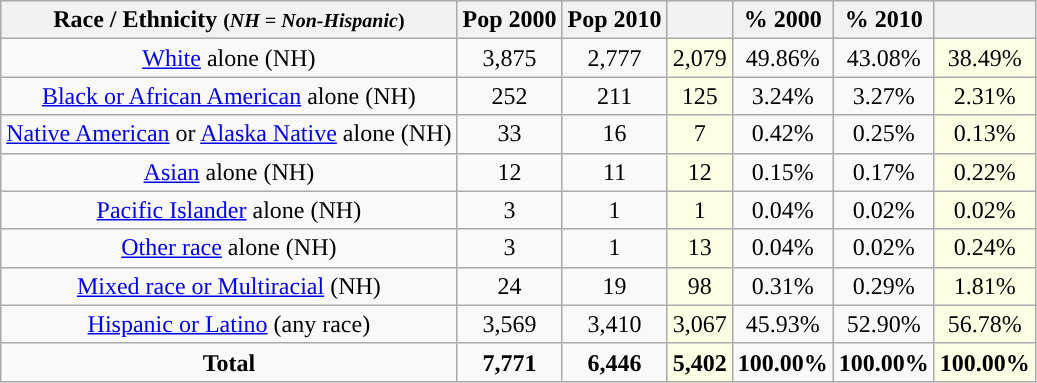<table class="wikitable" style="text-align:center;">
<tr>
<th>Race / Ethnicity <small>(<em>NH = Non-Hispanic</em>)</small></th>
<th>Pop 2000</th>
<th>Pop 2010</th>
<th></th>
<th>% 2000</th>
<th>% 2010</th>
<th></th>
</tr>
<tr>
<td><a href='#'>White</a> alone (NH)</td>
<td>3,875</td>
<td>2,777</td>
<td style='background: #ffffe6;'>2,079</td>
<td>49.86%</td>
<td>43.08%</td>
<td style='background: #ffffe6;'>38.49%</td>
</tr>
<tr>
<td><a href='#'>Black or African American</a> alone (NH)</td>
<td>252</td>
<td>211</td>
<td style='background: #ffffe6;'>125</td>
<td>3.24%</td>
<td>3.27%</td>
<td style='background: #ffffe6;'>2.31%</td>
</tr>
<tr>
<td><a href='#'>Native American</a> or <a href='#'>Alaska Native</a> alone (NH)</td>
<td>33</td>
<td>16</td>
<td style='background: #ffffe6;'>7</td>
<td>0.42%</td>
<td>0.25%</td>
<td style='background: #ffffe6;'>0.13%</td>
</tr>
<tr>
<td><a href='#'>Asian</a> alone (NH)</td>
<td>12</td>
<td>11</td>
<td style='background: #ffffe6;'>12</td>
<td>0.15%</td>
<td>0.17%</td>
<td style='background: #ffffe6;'>0.22%</td>
</tr>
<tr>
<td><a href='#'>Pacific Islander</a> alone (NH)</td>
<td>3</td>
<td>1</td>
<td style='background: #ffffe6;'>1</td>
<td>0.04%</td>
<td>0.02%</td>
<td style='background: #ffffe6;'>0.02%</td>
</tr>
<tr>
<td><a href='#'>Other race</a> alone (NH)</td>
<td>3</td>
<td>1</td>
<td style='background: #ffffe6;'>13</td>
<td>0.04%</td>
<td>0.02%</td>
<td style='background: #ffffe6;'>0.24%</td>
</tr>
<tr>
<td><a href='#'>Mixed race or Multiracial</a> (NH)</td>
<td>24</td>
<td>19</td>
<td style='background: #ffffe6;'>98</td>
<td>0.31%</td>
<td>0.29%</td>
<td style='background: #ffffe6;'>1.81%</td>
</tr>
<tr>
<td><a href='#'>Hispanic or Latino</a> (any race)</td>
<td>3,569</td>
<td>3,410</td>
<td style='background: #ffffe6;'>3,067</td>
<td>45.93%</td>
<td>52.90%</td>
<td style='background: #ffffe6;'>56.78%</td>
</tr>
<tr>
<td><strong>Total</strong></td>
<td><strong>7,771</strong></td>
<td><strong>6,446</strong></td>
<td style='background: #ffffe6;'><strong>5,402</strong></td>
<td><strong>100.00%</strong></td>
<td><strong>100.00%</strong></td>
<td style='background: #ffffe6;'><strong>100.00%</strong></td>
</tr>
</table>
